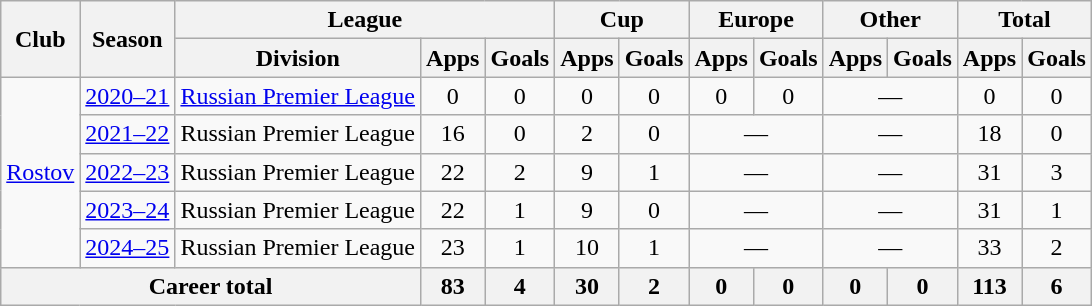<table class="wikitable" style="text-align: center;">
<tr>
<th rowspan="2">Club</th>
<th rowspan="2">Season</th>
<th colspan="3">League</th>
<th colspan="2">Cup</th>
<th colspan="2">Europe</th>
<th colspan="2">Other</th>
<th colspan="2">Total</th>
</tr>
<tr>
<th>Division</th>
<th>Apps</th>
<th>Goals</th>
<th>Apps</th>
<th>Goals</th>
<th>Apps</th>
<th>Goals</th>
<th>Apps</th>
<th>Goals</th>
<th>Apps</th>
<th>Goals</th>
</tr>
<tr>
<td rowspan="5"><a href='#'>Rostov</a></td>
<td><a href='#'>2020–21</a></td>
<td><a href='#'>Russian Premier League</a></td>
<td>0</td>
<td>0</td>
<td>0</td>
<td>0</td>
<td>0</td>
<td>0</td>
<td colspan="2">—</td>
<td>0</td>
<td>0</td>
</tr>
<tr>
<td><a href='#'>2021–22</a></td>
<td>Russian Premier League</td>
<td>16</td>
<td>0</td>
<td>2</td>
<td>0</td>
<td colspan="2">—</td>
<td colspan="2">—</td>
<td>18</td>
<td>0</td>
</tr>
<tr>
<td><a href='#'>2022–23</a></td>
<td>Russian Premier League</td>
<td>22</td>
<td>2</td>
<td>9</td>
<td>1</td>
<td colspan="2">—</td>
<td colspan="2">—</td>
<td>31</td>
<td>3</td>
</tr>
<tr>
<td><a href='#'>2023–24</a></td>
<td>Russian Premier League</td>
<td>22</td>
<td>1</td>
<td>9</td>
<td>0</td>
<td colspan="2">—</td>
<td colspan="2">—</td>
<td>31</td>
<td>1</td>
</tr>
<tr>
<td><a href='#'>2024–25</a></td>
<td>Russian Premier League</td>
<td>23</td>
<td>1</td>
<td>10</td>
<td>1</td>
<td colspan="2">—</td>
<td colspan="2">—</td>
<td>33</td>
<td>2</td>
</tr>
<tr>
<th colspan="3">Career total</th>
<th>83</th>
<th>4</th>
<th>30</th>
<th>2</th>
<th>0</th>
<th>0</th>
<th>0</th>
<th>0</th>
<th>113</th>
<th>6</th>
</tr>
</table>
